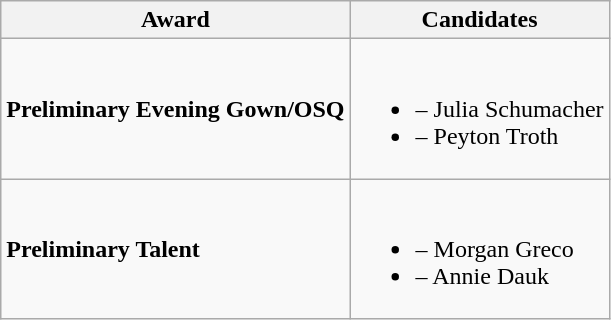<table class="wikitable">
<tr>
<th>Award</th>
<th>Candidates</th>
</tr>
<tr>
<td><strong>Preliminary Evening Gown/OSQ</strong></td>
<td><br><ul><li> – Julia Schumacher</li><li> – Peyton Troth</li></ul></td>
</tr>
<tr>
<td><strong>Preliminary Talent</strong></td>
<td><br><ul><li> – Morgan Greco</li><li> – Annie Dauk</li></ul></td>
</tr>
</table>
